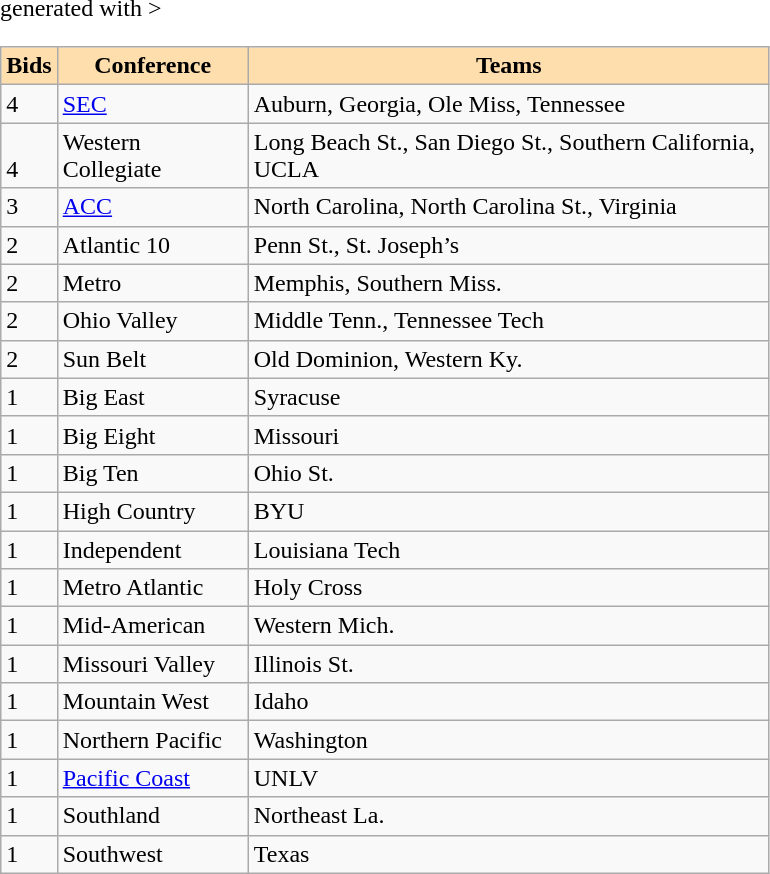<table class="wikitable" <hiddentext>generated with  >
<tr style="background-color:#FFDEAD;font-weight:bold"  align="center" valign="bottom">
<td width="28"  height="14">Bids</td>
<td width="120">Conference</td>
<td width="340">Teams</td>
</tr>
<tr valign="bottom">
<td height="14">4</td>
<td><a href='#'>SEC</a></td>
<td>Auburn, Georgia, Ole Miss, Tennessee</td>
</tr>
<tr valign="bottom">
<td height="14">4</td>
<td>Western Collegiate</td>
<td>Long Beach St., San Diego St., Southern California, UCLA</td>
</tr>
<tr valign="bottom">
<td height="14">3</td>
<td><a href='#'>ACC</a></td>
<td>North Carolina, North Carolina St., Virginia</td>
</tr>
<tr valign="bottom">
<td height="14">2</td>
<td>Atlantic 10</td>
<td>Penn St., St. Joseph’s</td>
</tr>
<tr valign="bottom">
<td height="14">2</td>
<td>Metro</td>
<td>Memphis, Southern Miss.</td>
</tr>
<tr valign="bottom">
<td height="14">2</td>
<td>Ohio Valley</td>
<td>Middle Tenn., Tennessee Tech</td>
</tr>
<tr valign="bottom">
<td height="14">2</td>
<td>Sun Belt</td>
<td>Old  Dominion, Western Ky.</td>
</tr>
<tr valign="bottom">
<td height="14">1</td>
<td>Big East</td>
<td>Syracuse</td>
</tr>
<tr valign="bottom">
<td height="14">1</td>
<td>Big Eight</td>
<td>Missouri</td>
</tr>
<tr valign="bottom">
<td height="14">1</td>
<td>Big Ten</td>
<td>Ohio St.</td>
</tr>
<tr valign="bottom">
<td height="14">1</td>
<td>High Country</td>
<td>BYU</td>
</tr>
<tr valign="bottom">
<td height="14">1</td>
<td>Independent</td>
<td>Louisiana Tech</td>
</tr>
<tr valign="bottom">
<td height="14">1</td>
<td>Metro Atlantic</td>
<td>Holy Cross</td>
</tr>
<tr valign="bottom">
<td height="14">1</td>
<td>Mid-American</td>
<td>Western Mich.</td>
</tr>
<tr valign="bottom">
<td height="14">1</td>
<td>Missouri Valley</td>
<td>Illinois St.</td>
</tr>
<tr valign="bottom">
<td height="14">1</td>
<td>Mountain West</td>
<td>Idaho</td>
</tr>
<tr valign="bottom">
<td height="14">1</td>
<td>Northern Pacific</td>
<td>Washington</td>
</tr>
<tr valign="bottom">
<td height="14">1</td>
<td><a href='#'>Pacific Coast</a></td>
<td>UNLV</td>
</tr>
<tr valign="bottom">
<td height="14">1</td>
<td>Southland</td>
<td>Northeast La.</td>
</tr>
<tr valign="bottom">
<td height="14">1</td>
<td>Southwest</td>
<td>Texas</td>
</tr>
</table>
